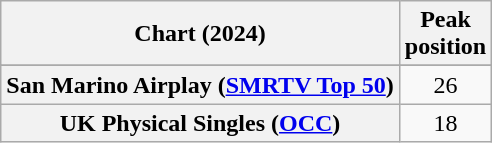<table class="wikitable sortable plainrowheaders" style="text-align:center">
<tr>
<th scope="col">Chart (2024)</th>
<th scope="col">Peak<br>position</th>
</tr>
<tr>
</tr>
<tr>
<th scope="row">San Marino Airplay (<a href='#'>SMRTV Top 50</a>)</th>
<td>26</td>
</tr>
<tr>
<th scope="row">UK Physical Singles (<a href='#'>OCC</a>)</th>
<td>18</td>
</tr>
</table>
